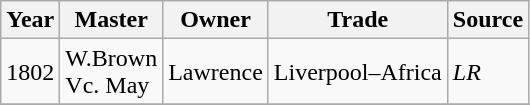<table class=" wikitable">
<tr>
<th>Year</th>
<th>Master</th>
<th>Owner</th>
<th>Trade</th>
<th>Source</th>
</tr>
<tr>
<td>1802</td>
<td>W.Brown<br>Vc. May</td>
<td>Lawrence</td>
<td>Liverpool–Africa</td>
<td><em>LR</em></td>
</tr>
<tr>
</tr>
</table>
